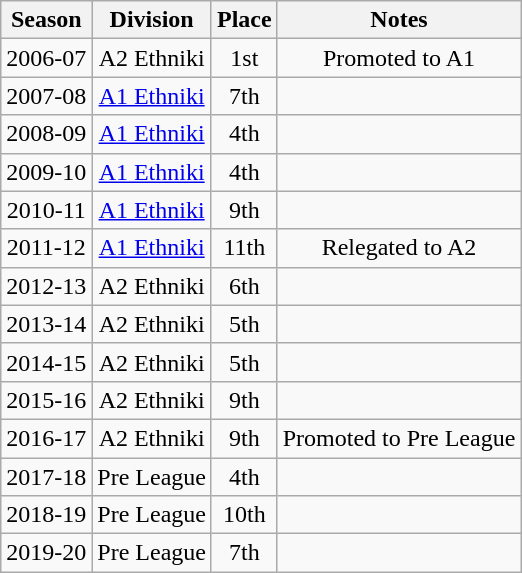<table class="wikitable" style="text-align:center">
<tr>
<th>Season</th>
<th>Division</th>
<th>Place</th>
<th>Notes</th>
</tr>
<tr>
<td>2006-07</td>
<td>A2 Ethniki</td>
<td>1st</td>
<td>Promoted to A1</td>
</tr>
<tr>
<td>2007-08</td>
<td><a href='#'>A1 Ethniki</a></td>
<td>7th</td>
<td></td>
</tr>
<tr>
<td>2008-09</td>
<td><a href='#'>A1 Ethniki</a></td>
<td>4th</td>
<td></td>
</tr>
<tr>
<td>2009-10</td>
<td><a href='#'>A1 Ethniki</a></td>
<td>4th</td>
<td></td>
</tr>
<tr>
<td>2010-11</td>
<td><a href='#'>A1 Ethniki</a></td>
<td>9th</td>
<td></td>
</tr>
<tr>
<td>2011-12</td>
<td><a href='#'>A1 Ethniki</a></td>
<td>11th</td>
<td>Relegated to A2</td>
</tr>
<tr>
<td>2012-13</td>
<td>A2 Ethniki</td>
<td>6th</td>
<td></td>
</tr>
<tr>
<td>2013-14</td>
<td>A2 Ethniki</td>
<td>5th</td>
<td></td>
</tr>
<tr>
<td>2014-15</td>
<td>A2 Ethniki</td>
<td>5th</td>
<td></td>
</tr>
<tr>
<td>2015-16</td>
<td>A2 Ethniki</td>
<td>9th</td>
<td></td>
</tr>
<tr>
<td>2016-17</td>
<td>A2 Ethniki</td>
<td>9th</td>
<td>Promoted to Pre League</td>
</tr>
<tr>
<td>2017-18</td>
<td>Pre League</td>
<td>4th</td>
<td></td>
</tr>
<tr>
<td>2018-19</td>
<td>Pre League</td>
<td>10th</td>
<td></td>
</tr>
<tr>
<td>2019-20</td>
<td>Pre League</td>
<td>7th</td>
<td></td>
</tr>
</table>
